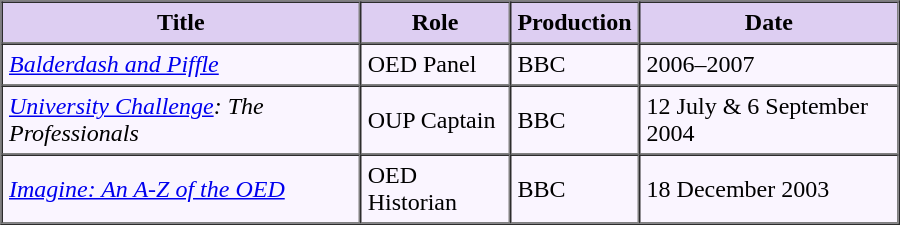<table width="600px" | style="valign:top;background-color:#faf5ff" | cellpadding="4" | cellspacing="0" | border="1">
<tr style="background-color:#ddcef2">
<th>Title</th>
<th>Role</th>
<th>Production</th>
<th>Date</th>
</tr>
<tr>
<td><em><a href='#'>Balderdash and Piffle</a></em></td>
<td>OED Panel</td>
<td>BBC</td>
<td>2006–2007</td>
</tr>
<tr>
<td><em><a href='#'>University Challenge</a>: The Professionals</em></td>
<td>OUP Captain</td>
<td>BBC</td>
<td>12 July & 6 September 2004</td>
</tr>
<tr>
<td><em><a href='#'>Imagine: An A-Z of the OED</a></em></td>
<td>OED Historian</td>
<td>BBC</td>
<td>18 December 2003</td>
</tr>
</table>
